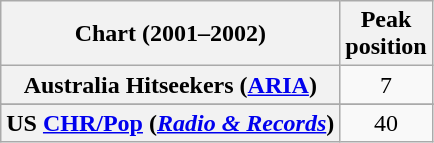<table class="wikitable sortable plainrowheaders" style="text-align:center">
<tr>
<th>Chart (2001–2002)</th>
<th>Peak<br>position</th>
</tr>
<tr>
<th scope="row">Australia Hitseekers (<a href='#'>ARIA</a>)</th>
<td>7</td>
</tr>
<tr>
</tr>
<tr>
</tr>
<tr>
</tr>
<tr>
</tr>
<tr>
</tr>
<tr>
</tr>
<tr>
<th scope="row">US <a href='#'>CHR/Pop</a> (<em><a href='#'>Radio & Records</a></em>)</th>
<td>40</td>
</tr>
</table>
